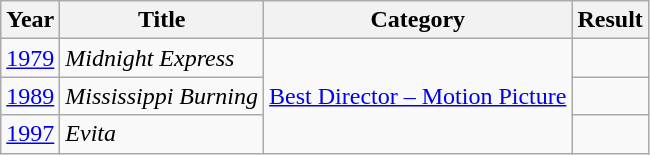<table class="wikitable">
<tr>
<th>Year</th>
<th>Title</th>
<th>Category</th>
<th>Result</th>
</tr>
<tr>
<td><a href='#'>1979</a></td>
<td><em>Midnight Express</em></td>
<td rowspan="3"><a href='#'>Best Director – Motion Picture</a></td>
<td></td>
</tr>
<tr>
<td><a href='#'>1989</a></td>
<td><em>Mississippi Burning</em></td>
<td></td>
</tr>
<tr>
<td><a href='#'>1997</a></td>
<td><em>Evita</em></td>
<td></td>
</tr>
</table>
